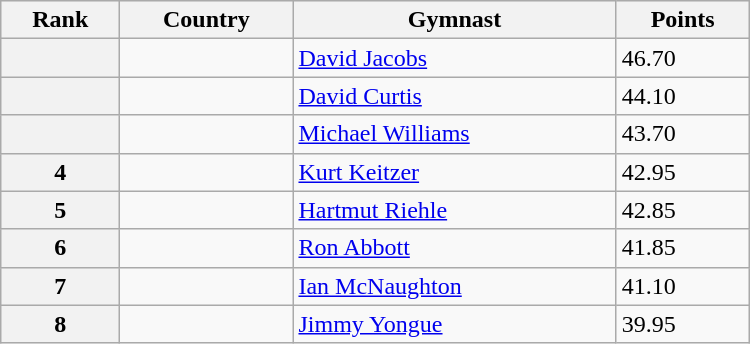<table class="wikitable" width=500>
<tr bgcolor="#efefef">
<th>Rank</th>
<th>Country</th>
<th>Gymnast</th>
<th>Points</th>
</tr>
<tr>
<th></th>
<td></td>
<td><a href='#'>David Jacobs</a></td>
<td>46.70</td>
</tr>
<tr>
<th></th>
<td></td>
<td><a href='#'>David Curtis</a></td>
<td>44.10</td>
</tr>
<tr>
<th></th>
<td></td>
<td><a href='#'>Michael Williams</a></td>
<td>43.70</td>
</tr>
<tr>
<th>4</th>
<td></td>
<td><a href='#'>Kurt Keitzer</a></td>
<td>42.95</td>
</tr>
<tr>
<th>5</th>
<td></td>
<td><a href='#'>Hartmut Riehle</a></td>
<td>42.85</td>
</tr>
<tr>
<th>6</th>
<td></td>
<td><a href='#'>Ron Abbott</a></td>
<td>41.85</td>
</tr>
<tr>
<th>7</th>
<td></td>
<td><a href='#'>Ian McNaughton</a></td>
<td>41.10</td>
</tr>
<tr>
<th>8</th>
<td></td>
<td><a href='#'>Jimmy Yongue</a></td>
<td>39.95</td>
</tr>
</table>
